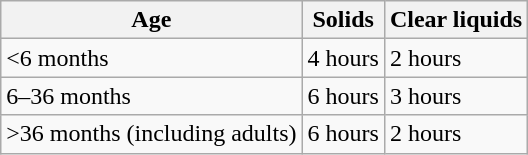<table class="wikitable">
<tr>
<th>Age</th>
<th>Solids</th>
<th>Clear liquids</th>
</tr>
<tr>
<td><6 months</td>
<td>4 hours</td>
<td>2 hours</td>
</tr>
<tr>
<td>6–36 months</td>
<td>6 hours</td>
<td>3 hours</td>
</tr>
<tr>
<td>>36 months (including adults)</td>
<td>6 hours</td>
<td>2 hours</td>
</tr>
</table>
